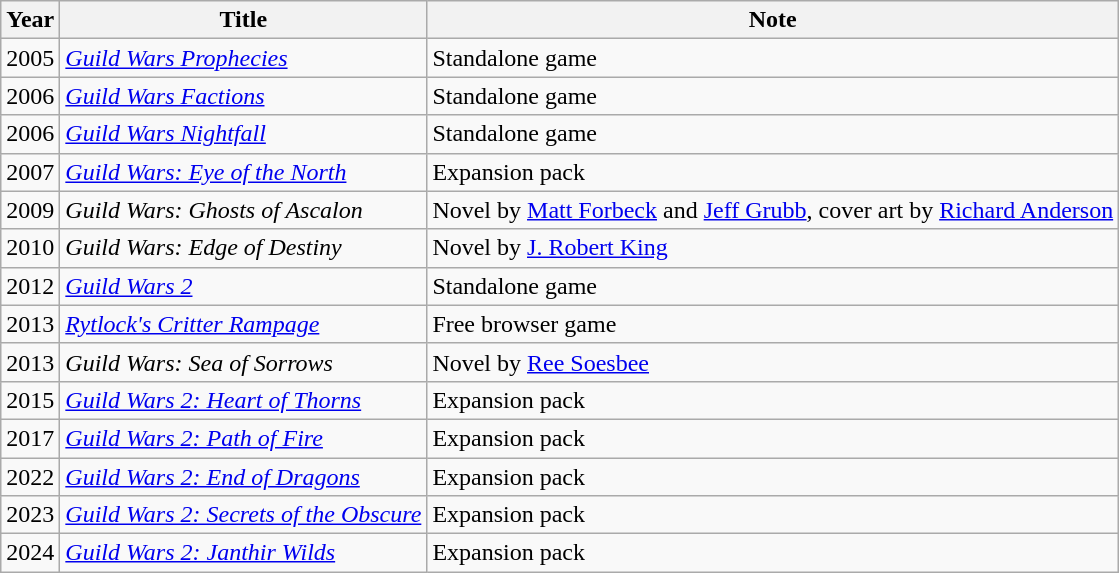<table class="wikitable">
<tr>
<th>Year</th>
<th>Title</th>
<th>Note</th>
</tr>
<tr>
<td>2005</td>
<td><em><a href='#'>Guild Wars Prophecies</a></em></td>
<td>Standalone game</td>
</tr>
<tr>
<td>2006</td>
<td><em><a href='#'>Guild Wars Factions</a></em></td>
<td>Standalone game</td>
</tr>
<tr>
<td>2006</td>
<td><em><a href='#'>Guild Wars Nightfall</a></em></td>
<td>Standalone game</td>
</tr>
<tr>
<td>2007</td>
<td><em><a href='#'>Guild Wars: Eye of the North</a></em></td>
<td>Expansion pack</td>
</tr>
<tr>
<td>2009</td>
<td><em>Guild Wars: Ghosts of Ascalon</em></td>
<td>Novel by <a href='#'>Matt Forbeck</a> and <a href='#'>Jeff Grubb</a>, cover art by <a href='#'>Richard Anderson</a></td>
</tr>
<tr>
<td>2010</td>
<td><em>Guild Wars: Edge of Destiny</em></td>
<td>Novel by <a href='#'>J. Robert King</a></td>
</tr>
<tr>
<td>2012</td>
<td><em><a href='#'>Guild Wars 2</a></em></td>
<td>Standalone game</td>
</tr>
<tr>
<td>2013</td>
<td><em><a href='#'>Rytlock's Critter Rampage</a></em></td>
<td>Free browser game</td>
</tr>
<tr>
<td>2013</td>
<td><em>Guild Wars: Sea of Sorrows</em></td>
<td>Novel by <a href='#'>Ree Soesbee</a></td>
</tr>
<tr>
<td>2015</td>
<td><em><a href='#'>Guild Wars 2: Heart of Thorns</a></em></td>
<td>Expansion pack</td>
</tr>
<tr>
<td>2017</td>
<td><em><a href='#'>Guild Wars 2: Path of Fire</a></em></td>
<td>Expansion pack</td>
</tr>
<tr>
<td>2022</td>
<td><em><a href='#'>Guild Wars 2: End of Dragons</a></em></td>
<td>Expansion pack</td>
</tr>
<tr>
<td>2023</td>
<td><em><a href='#'>Guild Wars 2: Secrets of the Obscure</a></em></td>
<td>Expansion pack</td>
</tr>
<tr>
<td>2024</td>
<td><em><a href='#'>Guild Wars 2: Janthir Wilds</a></em></td>
<td>Expansion pack</td>
</tr>
</table>
